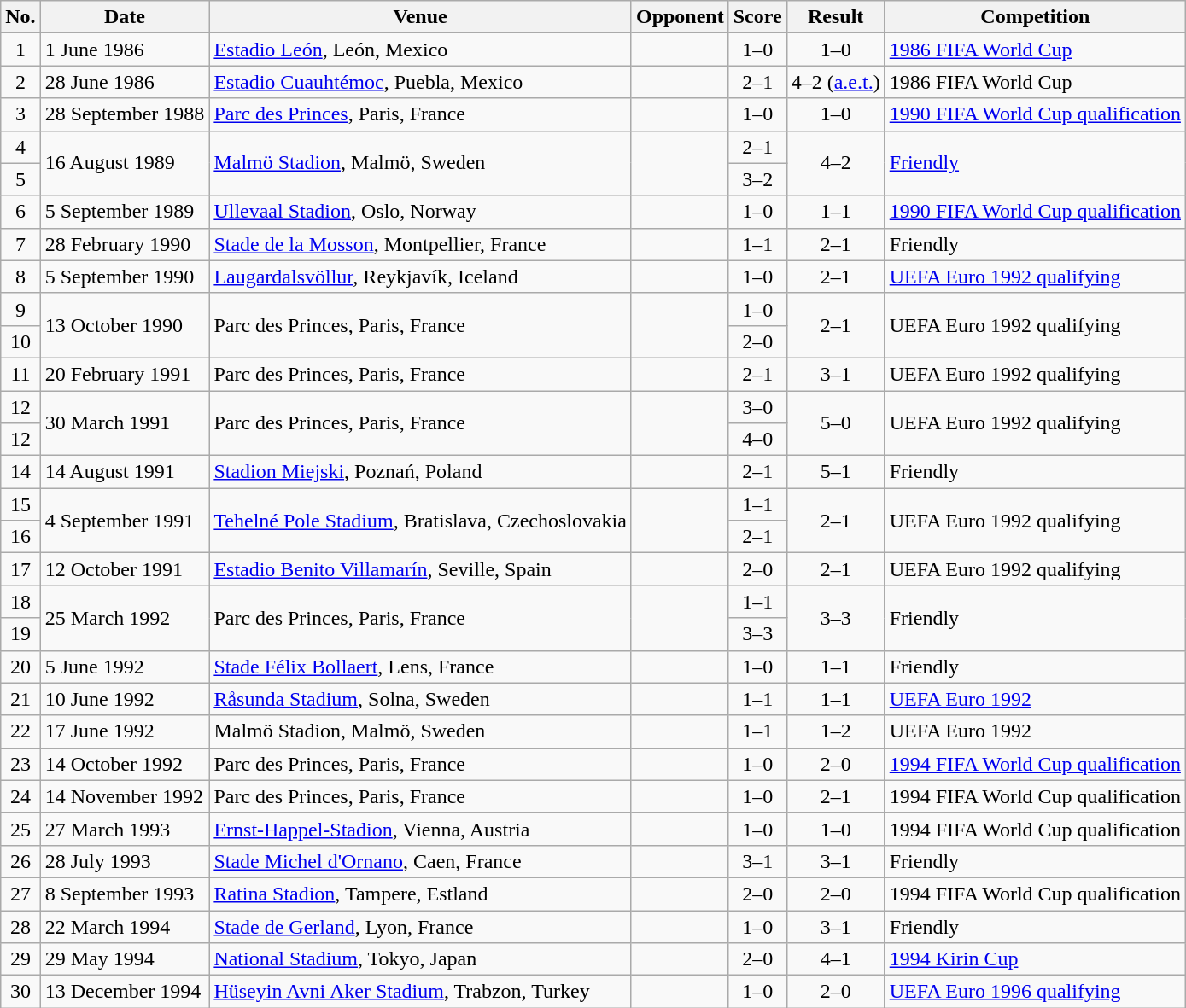<table class="wikitable sortable">
<tr>
<th scope="col">No.</th>
<th scope="col">Date</th>
<th scope="col">Venue</th>
<th scope="col">Opponent</th>
<th scope="col">Score</th>
<th scope="col">Result</th>
<th scope="col">Competition</th>
</tr>
<tr>
<td style="text-align:center">1</td>
<td>1 June 1986</td>
<td><a href='#'>Estadio León</a>, León, Mexico</td>
<td></td>
<td style="text-align:center">1–0</td>
<td style="text-align:center">1–0</td>
<td><a href='#'>1986 FIFA World Cup</a></td>
</tr>
<tr>
<td style="text-align:center">2</td>
<td>28 June 1986</td>
<td><a href='#'>Estadio Cuauhtémoc</a>, Puebla, Mexico</td>
<td></td>
<td style="text-align:center">2–1</td>
<td style="text-align:center">4–2 (<a href='#'>a.e.t.</a>)</td>
<td>1986 FIFA World Cup</td>
</tr>
<tr>
<td style="text-align:center">3</td>
<td>28 September 1988</td>
<td><a href='#'>Parc des Princes</a>, Paris, France</td>
<td></td>
<td style="text-align:center">1–0</td>
<td style="text-align:center">1–0</td>
<td><a href='#'>1990 FIFA World Cup qualification</a></td>
</tr>
<tr>
<td style="text-align:center">4</td>
<td rowspan="2">16 August 1989</td>
<td rowspan="2"><a href='#'>Malmö Stadion</a>, Malmö, Sweden</td>
<td rowspan="2"></td>
<td style="text-align:center">2–1</td>
<td rowspan="2" style="text-align:center">4–2</td>
<td rowspan="2"><a href='#'>Friendly</a></td>
</tr>
<tr>
<td style="text-align:center">5</td>
<td style="text-align:center">3–2</td>
</tr>
<tr>
<td style="text-align:center">6</td>
<td>5 September 1989</td>
<td><a href='#'>Ullevaal Stadion</a>, Oslo, Norway</td>
<td></td>
<td style="text-align:center">1–0</td>
<td style="text-align:center">1–1</td>
<td><a href='#'>1990 FIFA World Cup qualification</a></td>
</tr>
<tr>
<td style="text-align:center">7</td>
<td>28 February 1990</td>
<td><a href='#'>Stade de la Mosson</a>, Montpellier, France</td>
<td></td>
<td style="text-align:center">1–1</td>
<td style="text-align:center">2–1</td>
<td>Friendly</td>
</tr>
<tr>
<td style="text-align:center">8</td>
<td>5 September 1990</td>
<td><a href='#'>Laugardalsvöllur</a>, Reykjavík, Iceland</td>
<td></td>
<td style="text-align:center">1–0</td>
<td style="text-align:center">2–1</td>
<td><a href='#'>UEFA Euro 1992 qualifying</a></td>
</tr>
<tr>
<td style="text-align:center">9</td>
<td rowspan="2">13 October 1990</td>
<td rowspan="2">Parc des Princes, Paris, France</td>
<td rowspan="2"></td>
<td style="text-align:center">1–0</td>
<td rowspan="2" style="text-align:center">2–1</td>
<td rowspan="2">UEFA Euro 1992 qualifying</td>
</tr>
<tr>
<td style="text-align:center">10</td>
<td style="text-align:center">2–0</td>
</tr>
<tr>
<td style="text-align:center">11</td>
<td>20 February 1991</td>
<td>Parc des Princes, Paris, France</td>
<td></td>
<td style="text-align:center">2–1</td>
<td style="text-align:center">3–1</td>
<td>UEFA Euro 1992 qualifying</td>
</tr>
<tr>
<td style="text-align:center">12</td>
<td rowspan="2">30 March 1991</td>
<td rowspan="2">Parc des Princes, Paris, France</td>
<td rowspan="2"></td>
<td style="text-align:center">3–0</td>
<td rowspan="2" style="text-align:center">5–0</td>
<td rowspan="2">UEFA Euro 1992 qualifying</td>
</tr>
<tr>
<td style="text-align:center">12</td>
<td style="text-align:center">4–0</td>
</tr>
<tr>
<td style="text-align:center">14</td>
<td>14 August 1991</td>
<td><a href='#'>Stadion Miejski</a>, Poznań, Poland</td>
<td></td>
<td style="text-align:center">2–1</td>
<td style="text-align:center">5–1</td>
<td>Friendly</td>
</tr>
<tr>
<td style="text-align:center">15</td>
<td rowspan="2">4 September 1991</td>
<td rowspan="2"><a href='#'>Tehelné Pole Stadium</a>, Bratislava, Czechoslovakia</td>
<td rowspan="2"></td>
<td style="text-align:center">1–1</td>
<td rowspan="2" style="text-align:center">2–1</td>
<td rowspan="2">UEFA Euro 1992 qualifying</td>
</tr>
<tr>
<td style="text-align:center">16</td>
<td style="text-align:center">2–1</td>
</tr>
<tr>
<td style="text-align:center">17</td>
<td>12 October 1991</td>
<td><a href='#'>Estadio Benito Villamarín</a>, Seville, Spain</td>
<td></td>
<td style="text-align:center">2–0</td>
<td style="text-align:center">2–1</td>
<td>UEFA Euro 1992 qualifying</td>
</tr>
<tr>
<td style="text-align:center">18</td>
<td rowspan="2">25 March 1992</td>
<td rowspan="2">Parc des Princes, Paris, France</td>
<td rowspan="2"></td>
<td style="text-align:center">1–1</td>
<td rowspan="2" style="text-align:center">3–3</td>
<td rowspan="2">Friendly</td>
</tr>
<tr>
<td style="text-align:center">19</td>
<td style="text-align:center">3–3</td>
</tr>
<tr>
<td style="text-align:center">20</td>
<td>5 June 1992</td>
<td><a href='#'>Stade Félix Bollaert</a>, Lens, France</td>
<td></td>
<td style="text-align:center">1–0</td>
<td style="text-align:center">1–1</td>
<td>Friendly</td>
</tr>
<tr>
<td style="text-align:center">21</td>
<td>10 June 1992</td>
<td><a href='#'>Råsunda Stadium</a>, Solna, Sweden</td>
<td></td>
<td style="text-align:center">1–1</td>
<td style="text-align:center">1–1</td>
<td><a href='#'>UEFA Euro 1992</a></td>
</tr>
<tr>
<td style="text-align:center">22</td>
<td>17 June 1992</td>
<td>Malmö Stadion, Malmö, Sweden</td>
<td></td>
<td style="text-align:center">1–1</td>
<td style="text-align:center">1–2</td>
<td>UEFA Euro 1992</td>
</tr>
<tr>
<td style="text-align:center">23</td>
<td>14 October 1992</td>
<td>Parc des Princes, Paris, France</td>
<td></td>
<td style="text-align:center">1–0</td>
<td style="text-align:center">2–0</td>
<td><a href='#'>1994 FIFA World Cup qualification</a></td>
</tr>
<tr>
<td style="text-align:center">24</td>
<td>14 November 1992</td>
<td>Parc des Princes, Paris, France</td>
<td></td>
<td style="text-align:center">1–0</td>
<td style="text-align:center">2–1</td>
<td>1994 FIFA World Cup qualification</td>
</tr>
<tr>
<td style="text-align:center">25</td>
<td>27 March 1993</td>
<td><a href='#'>Ernst-Happel-Stadion</a>, Vienna, Austria</td>
<td></td>
<td style="text-align:center">1–0</td>
<td style="text-align:center">1–0</td>
<td>1994 FIFA World Cup qualification</td>
</tr>
<tr>
<td style="text-align:center">26</td>
<td>28 July 1993</td>
<td><a href='#'>Stade Michel d'Ornano</a>, Caen, France</td>
<td></td>
<td style="text-align:center">3–1</td>
<td style="text-align:center">3–1</td>
<td>Friendly</td>
</tr>
<tr>
<td style="text-align:center">27</td>
<td>8 September 1993</td>
<td><a href='#'>Ratina Stadion</a>, Tampere, Estland</td>
<td></td>
<td style="text-align:center">2–0</td>
<td style="text-align:center">2–0</td>
<td>1994 FIFA World Cup qualification</td>
</tr>
<tr>
<td style="text-align:center">28</td>
<td>22 March 1994</td>
<td><a href='#'>Stade de Gerland</a>, Lyon, France</td>
<td></td>
<td style="text-align:center">1–0</td>
<td style="text-align:center">3–1</td>
<td>Friendly</td>
</tr>
<tr>
<td style="text-align:center">29</td>
<td>29 May 1994</td>
<td><a href='#'>National Stadium</a>, Tokyo, Japan</td>
<td></td>
<td style="text-align:center">2–0</td>
<td style="text-align:center">4–1</td>
<td><a href='#'>1994 Kirin Cup</a></td>
</tr>
<tr>
<td style="text-align:center">30</td>
<td>13 December 1994</td>
<td><a href='#'>Hüseyin Avni Aker Stadium</a>, Trabzon, Turkey</td>
<td></td>
<td style="text-align:center">1–0</td>
<td style="text-align:center">2–0</td>
<td><a href='#'>UEFA Euro 1996 qualifying</a></td>
</tr>
</table>
